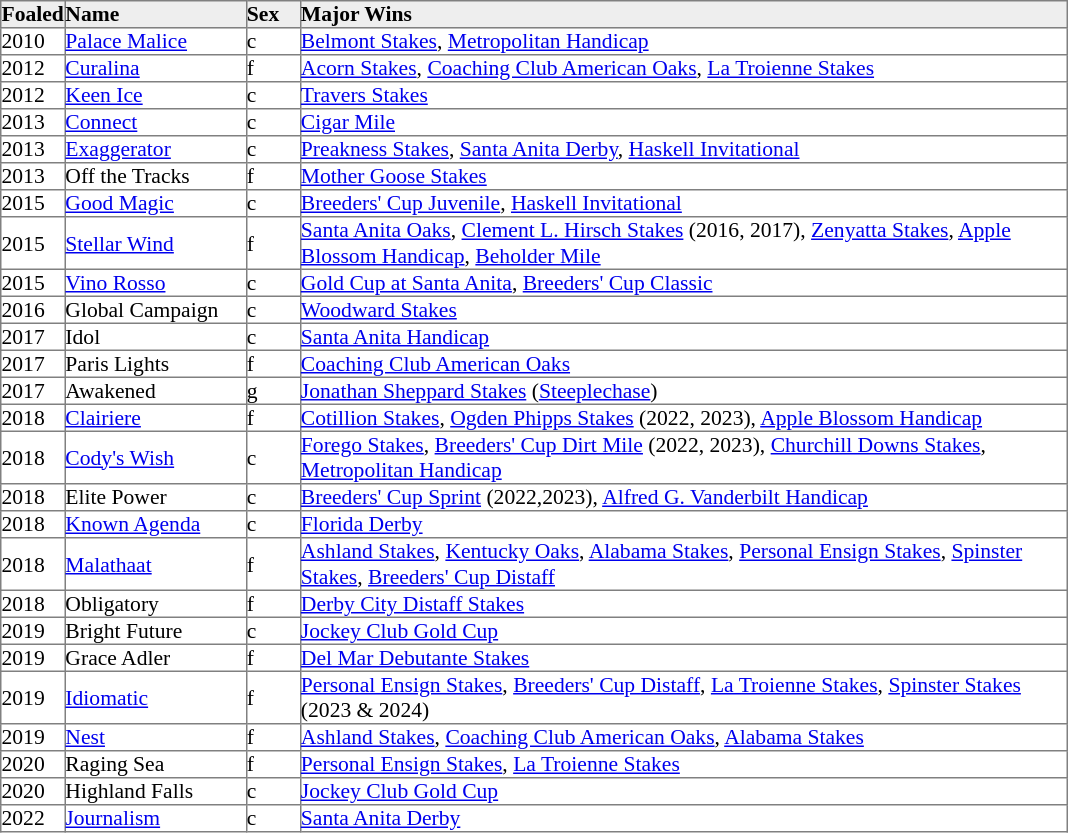<table border="1" cellpadding="0" style="border-collapse: collapse; font-size:90%">
<tr bgcolor="#eeeeee">
<td width="35px"><strong>Foaled</strong></td>
<td width="120px"><strong>Name</strong></td>
<td width="35px"><strong>Sex</strong></td>
<td width="510px"><strong>Major Wins</strong></td>
</tr>
<tr>
<td>2010</td>
<td><a href='#'>Palace Malice</a></td>
<td>c</td>
<td><a href='#'>Belmont Stakes</a>, <a href='#'>Metropolitan Handicap</a></td>
</tr>
<tr>
<td>2012</td>
<td><a href='#'>Curalina</a></td>
<td>f</td>
<td><a href='#'>Acorn Stakes</a>, <a href='#'>Coaching Club American Oaks</a>, <a href='#'>La Troienne Stakes</a></td>
</tr>
<tr>
<td>2012</td>
<td><a href='#'>Keen Ice</a></td>
<td>c</td>
<td><a href='#'>Travers Stakes</a></td>
</tr>
<tr>
<td>2013</td>
<td><a href='#'>Connect</a></td>
<td>c</td>
<td><a href='#'>Cigar Mile</a></td>
</tr>
<tr>
<td>2013</td>
<td><a href='#'>Exaggerator</a></td>
<td>c</td>
<td><a href='#'>Preakness Stakes</a>, <a href='#'>Santa Anita Derby</a>, <a href='#'>Haskell Invitational</a></td>
</tr>
<tr>
<td>2013</td>
<td>Off the Tracks</td>
<td>f</td>
<td><a href='#'>Mother Goose Stakes</a></td>
</tr>
<tr>
<td>2015</td>
<td><a href='#'>Good Magic</a></td>
<td>c</td>
<td><a href='#'>Breeders' Cup Juvenile</a>, <a href='#'>Haskell Invitational</a></td>
</tr>
<tr>
<td>2015</td>
<td><a href='#'>Stellar Wind</a></td>
<td>f</td>
<td><a href='#'>Santa Anita Oaks</a>, <a href='#'>Clement L. Hirsch Stakes</a> (2016, 2017), <a href='#'>Zenyatta Stakes</a>, <a href='#'>Apple Blossom Handicap</a>, <a href='#'>Beholder Mile</a></td>
</tr>
<tr>
<td>2015</td>
<td><a href='#'>Vino Rosso</a></td>
<td>c</td>
<td><a href='#'>Gold Cup at Santa Anita</a>, <a href='#'>Breeders' Cup Classic</a></td>
</tr>
<tr>
<td>2016</td>
<td>Global Campaign</td>
<td>c</td>
<td><a href='#'>Woodward Stakes</a></td>
</tr>
<tr>
<td>2017</td>
<td>Idol</td>
<td>c</td>
<td><a href='#'>Santa Anita Handicap</a></td>
</tr>
<tr>
<td>2017</td>
<td>Paris Lights</td>
<td>f</td>
<td><a href='#'>Coaching Club American Oaks</a></td>
</tr>
<tr>
<td>2017</td>
<td>Awakened</td>
<td>g</td>
<td><a href='#'>Jonathan Sheppard Stakes</a> (<a href='#'>Steeplechase</a>)</td>
</tr>
<tr>
<td>2018</td>
<td><a href='#'>Clairiere</a></td>
<td>f</td>
<td><a href='#'>Cotillion Stakes</a>, <a href='#'>Ogden Phipps Stakes</a> (2022, 2023), <a href='#'>Apple Blossom Handicap</a></td>
</tr>
<tr>
<td>2018</td>
<td><a href='#'>Cody's Wish</a></td>
<td>c</td>
<td><a href='#'>Forego Stakes</a>, <a href='#'>Breeders' Cup Dirt Mile</a> (2022, 2023), <a href='#'>Churchill Downs Stakes</a>, <a href='#'>Metropolitan Handicap</a></td>
</tr>
<tr>
<td>2018</td>
<td>Elite Power</td>
<td>c</td>
<td><a href='#'>Breeders' Cup Sprint</a> (2022,2023), <a href='#'>Alfred G. Vanderbilt Handicap</a></td>
</tr>
<tr>
<td>2018</td>
<td><a href='#'>Known Agenda</a></td>
<td>c</td>
<td><a href='#'>Florida Derby</a></td>
</tr>
<tr>
<td>2018</td>
<td><a href='#'>Malathaat</a></td>
<td>f</td>
<td><a href='#'>Ashland Stakes</a>, <a href='#'>Kentucky Oaks</a>, <a href='#'>Alabama Stakes</a>, <a href='#'>Personal Ensign Stakes</a>, <a href='#'>Spinster Stakes</a>, <a href='#'>Breeders' Cup Distaff</a></td>
</tr>
<tr>
<td>2018</td>
<td>Obligatory</td>
<td>f</td>
<td><a href='#'>Derby City Distaff Stakes</a></td>
</tr>
<tr>
<td>2019</td>
<td>Bright Future</td>
<td>c</td>
<td><a href='#'>Jockey Club Gold Cup</a></td>
</tr>
<tr>
<td>2019</td>
<td>Grace Adler</td>
<td>f</td>
<td><a href='#'>Del Mar Debutante Stakes</a></td>
</tr>
<tr>
<td>2019</td>
<td><a href='#'>Idiomatic</a></td>
<td>f</td>
<td><a href='#'>Personal Ensign Stakes</a>, <a href='#'>Breeders' Cup Distaff</a>, <a href='#'>La Troienne Stakes</a>, <a href='#'>Spinster Stakes</a> (2023 & 2024)</td>
</tr>
<tr>
<td>2019</td>
<td><a href='#'>Nest</a></td>
<td>f</td>
<td><a href='#'>Ashland Stakes</a>, <a href='#'>Coaching Club American Oaks</a>, <a href='#'>Alabama Stakes</a></td>
</tr>
<tr>
<td>2020</td>
<td>Raging Sea</td>
<td>f</td>
<td><a href='#'>Personal Ensign Stakes</a>, <a href='#'>La Troienne Stakes</a></td>
</tr>
<tr>
<td>2020</td>
<td>Highland Falls</td>
<td>c</td>
<td><a href='#'>Jockey Club Gold Cup</a></td>
</tr>
<tr>
<td>2022</td>
<td><a href='#'>Journalism</a></td>
<td>c</td>
<td><a href='#'>Santa Anita Derby</a></td>
</tr>
</table>
